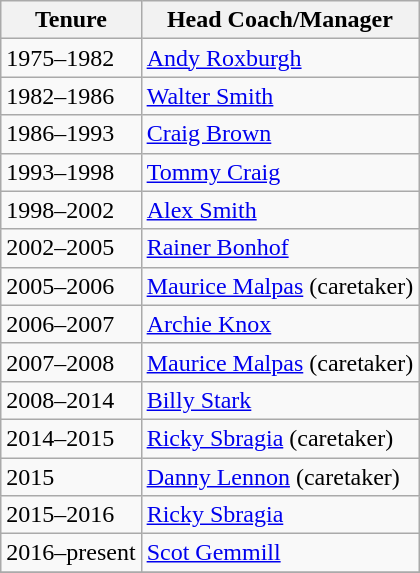<table class=wikitable>
<tr>
<th>Tenure</th>
<th>Head Coach/Manager</th>
</tr>
<tr>
<td>1975–1982</td>
<td><a href='#'>Andy Roxburgh</a></td>
</tr>
<tr>
<td>1982–1986</td>
<td><a href='#'>Walter Smith</a></td>
</tr>
<tr>
<td>1986–1993</td>
<td><a href='#'>Craig Brown</a></td>
</tr>
<tr>
<td>1993–1998</td>
<td><a href='#'>Tommy Craig</a></td>
</tr>
<tr>
<td>1998–2002</td>
<td><a href='#'>Alex Smith</a></td>
</tr>
<tr>
<td>2002–2005</td>
<td><a href='#'>Rainer Bonhof</a></td>
</tr>
<tr>
<td>2005–2006</td>
<td><a href='#'>Maurice Malpas</a> (caretaker)</td>
</tr>
<tr>
<td>2006–2007</td>
<td><a href='#'>Archie Knox</a></td>
</tr>
<tr>
<td>2007–2008</td>
<td><a href='#'>Maurice Malpas</a> (caretaker)</td>
</tr>
<tr>
<td>2008–2014</td>
<td><a href='#'>Billy Stark</a></td>
</tr>
<tr>
<td>2014–2015</td>
<td><a href='#'>Ricky Sbragia</a> (caretaker)</td>
</tr>
<tr>
<td>2015</td>
<td><a href='#'>Danny Lennon</a> (caretaker)</td>
</tr>
<tr>
<td>2015–2016</td>
<td><a href='#'>Ricky Sbragia</a></td>
</tr>
<tr>
<td>2016–present</td>
<td><a href='#'>Scot Gemmill</a></td>
</tr>
<tr>
</tr>
</table>
